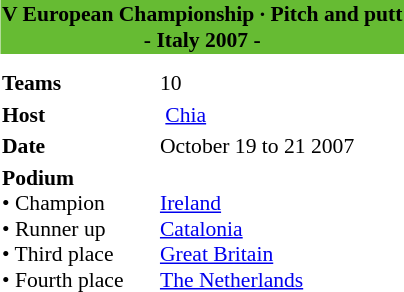<table class="toccolours" style="float: right; margin: 0 0 1em 1em; font-size: 90%;">
<tr>
<td colspan="2" style="background: #66bb33; text-align: center;"><strong>V European Championship · Pitch and putt<br>- Italy 2007 -</strong></td>
</tr>
<tr>
<td colspan="2" style="text-align: center;"></td>
</tr>
<tr style="vertical-align:top;">
<td colspan=2></td>
</tr>
<tr style="vertical-align:top;">
<td><strong>Teams</strong></td>
<td>10</td>
</tr>
<tr style="vertical-align:top;">
<td><strong>Host</strong></td>
<td> <a href='#'>Chia</a></td>
</tr>
<tr style="vertical-align:top;">
<td><strong>Date</strong></td>
<td>October 19 to 21 2007</td>
</tr>
<tr style="vertical-align:top;">
<td><strong>Podium</strong><br>• Champion<br>• Runner up<br>• Third place<br>• Fourth place</td>
<td><br> <a href='#'>Ireland</a><br> <a href='#'>Catalonia</a><br> <a href='#'>Great Britain</a><br> <a href='#'>The Netherlands</a></td>
</tr>
</table>
